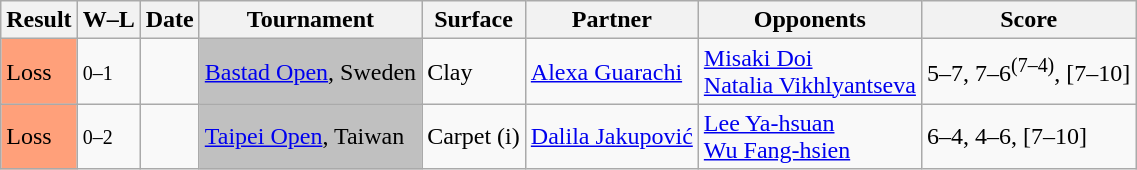<table class="sortable wikitable">
<tr>
<th>Result</th>
<th class="unsortable">W–L</th>
<th>Date</th>
<th>Tournament</th>
<th>Surface</th>
<th>Partner</th>
<th>Opponents</th>
<th class="unsortable">Score</th>
</tr>
<tr>
<td style="background:#ffa07a;">Loss</td>
<td><small>0–1</small></td>
<td><a href='#'></a></td>
<td bgcolor=silver><a href='#'>Bastad Open</a>, Sweden</td>
<td>Clay</td>
<td> <a href='#'>Alexa Guarachi</a></td>
<td> <a href='#'>Misaki Doi</a> <br>  <a href='#'>Natalia Vikhlyantseva</a></td>
<td>5–7, 7–6<sup>(7–4)</sup>, [7–10]</td>
</tr>
<tr>
<td style="background:#ffa07a;">Loss</td>
<td><small>0–2</small></td>
<td><a href='#'></a></td>
<td bgcolor=silver><a href='#'>Taipei Open</a>, Taiwan</td>
<td>Carpet (i)</td>
<td> <a href='#'>Dalila Jakupović</a></td>
<td> <a href='#'>Lee Ya-hsuan</a> <br>  <a href='#'>Wu Fang-hsien</a></td>
<td>6–4, 4–6, [7–10]</td>
</tr>
</table>
